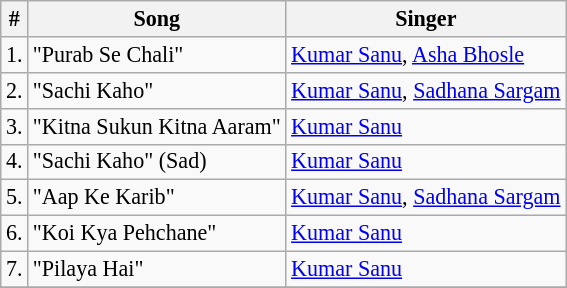<table class="wikitable sortable" style="font-size:92%;">
<tr>
<th>#</th>
<th>Song</th>
<th>Singer</th>
</tr>
<tr>
<td>1.</td>
<td>"Purab Se Chali"</td>
<td><a href='#'>Kumar Sanu</a>, <a href='#'>Asha Bhosle</a></td>
</tr>
<tr>
<td>2.</td>
<td>"Sachi Kaho"</td>
<td><a href='#'>Kumar Sanu</a>, <a href='#'>Sadhana Sargam</a></td>
</tr>
<tr>
<td>3.</td>
<td>"Kitna Sukun Kitna Aaram"</td>
<td><a href='#'>Kumar Sanu</a></td>
</tr>
<tr>
<td>4.</td>
<td>"Sachi Kaho" (Sad)</td>
<td><a href='#'>Kumar Sanu</a></td>
</tr>
<tr>
<td>5.</td>
<td>"Aap Ke Karib"</td>
<td><a href='#'>Kumar Sanu</a>, <a href='#'>Sadhana Sargam</a></td>
</tr>
<tr>
<td>6.</td>
<td>"Koi Kya Pehchane"</td>
<td><a href='#'>Kumar Sanu</a></td>
</tr>
<tr>
<td>7.</td>
<td>"Pilaya Hai"</td>
<td><a href='#'>Kumar Sanu</a></td>
</tr>
<tr>
</tr>
</table>
